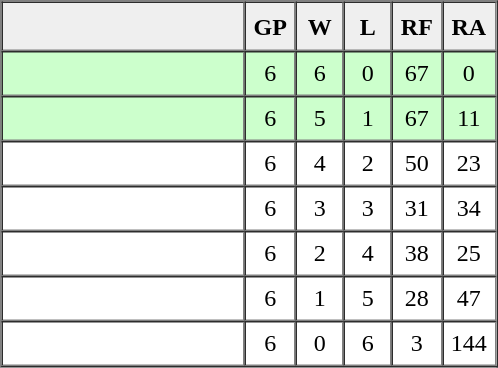<table border=1 cellpadding=5 cellspacing=0>
<tr>
<th bgcolor="#efefef" width="150">　</th>
<th bgcolor="#efefef" width="20">GP</th>
<th bgcolor="#efefef" width="20">W</th>
<th bgcolor="#efefef" width="20">L</th>
<th bgcolor="#efefef" width="20">RF</th>
<th bgcolor="#efefef" width="20">RA</th>
</tr>
<tr align=center bgcolor="#ccffcc">
<td align=left></td>
<td>6</td>
<td>6</td>
<td>0</td>
<td>67</td>
<td>0</td>
</tr>
<tr align=center bgcolor="#ccffcc">
<td align=left></td>
<td>6</td>
<td>5</td>
<td>1</td>
<td>67</td>
<td>11</td>
</tr>
<tr align=center bgcolor="#ffffff">
<td align=left></td>
<td>6</td>
<td>4</td>
<td>2</td>
<td>50</td>
<td>23</td>
</tr>
<tr align=center bgcolor="#ffffff">
<td align=left></td>
<td>6</td>
<td>3</td>
<td>3</td>
<td>31</td>
<td>34</td>
</tr>
<tr align=center bgcolor="#ffffff">
<td align=left></td>
<td>6</td>
<td>2</td>
<td>4</td>
<td>38</td>
<td>25</td>
</tr>
<tr align=center bgcolor="#ffffff">
<td align=left></td>
<td>6</td>
<td>1</td>
<td>5</td>
<td>28</td>
<td>47</td>
</tr>
<tr align=center bgcolor="#ffffff">
<td align=left></td>
<td>6</td>
<td>0</td>
<td>6</td>
<td>3</td>
<td>144</td>
</tr>
</table>
